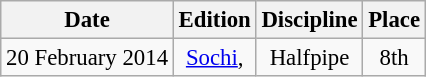<table class="wikitable" style="text-align:center; font-size:95%;">
<tr>
<th>Date</th>
<th>Edition</th>
<th>Discipline</th>
<th>Place</th>
</tr>
<tr>
<td>20 February 2014</td>
<td><a href='#'>Sochi</a>, </td>
<td>Halfpipe</td>
<td>8th</td>
</tr>
</table>
